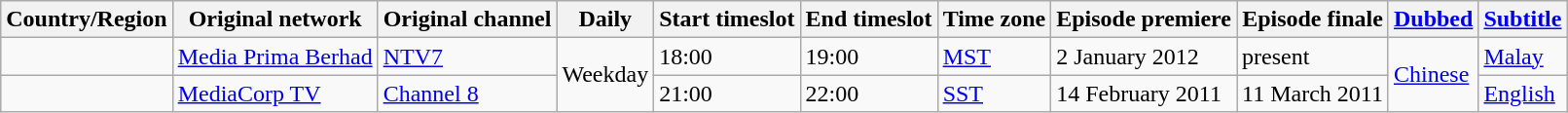<table class="wikitable">
<tr>
<th>Country/Region</th>
<th>Original network</th>
<th>Original channel</th>
<th>Daily</th>
<th>Start timeslot</th>
<th>End timeslot</th>
<th>Time zone</th>
<th>Episode premiere</th>
<th>Episode finale</th>
<th><a href='#'>Dubbed</a></th>
<th><a href='#'>Subtitle</a></th>
</tr>
<tr>
<td></td>
<td><a href='#'>Media Prima Berhad</a></td>
<td><a href='#'>NTV7</a></td>
<td rowspan=2>Weekday</td>
<td>18:00</td>
<td>19:00</td>
<td><a href='#'>MST</a></td>
<td>2 January 2012</td>
<td>present</td>
<td rowspan=2><a href='#'>Chinese</a></td>
<td><a href='#'>Malay</a></td>
</tr>
<tr>
<td></td>
<td><a href='#'>MediaCorp TV</a></td>
<td><a href='#'>Channel 8</a></td>
<td>21:00</td>
<td>22:00</td>
<td><a href='#'>SST</a></td>
<td>14 February 2011</td>
<td>11 March 2011</td>
<td><a href='#'>English</a></td>
</tr>
</table>
